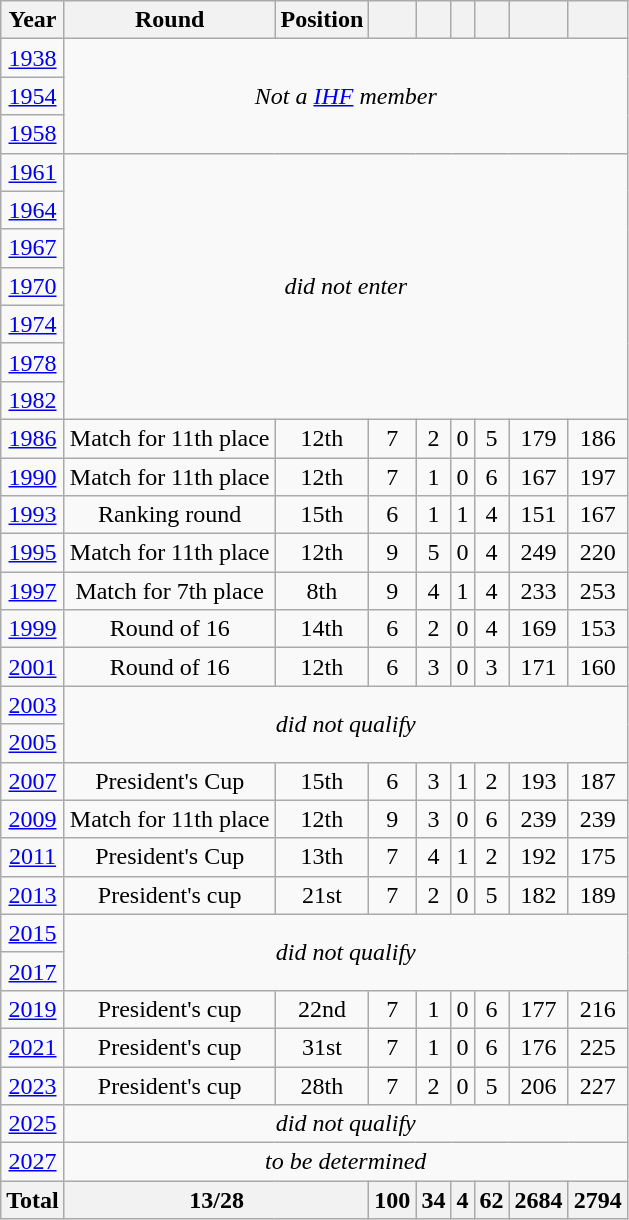<table class="wikitable" style="text-align: center;">
<tr>
<th>Year</th>
<th>Round</th>
<th>Position</th>
<th></th>
<th></th>
<th></th>
<th></th>
<th></th>
<th></th>
</tr>
<tr>
<td><a href='#'>1938</a></td>
<td colspan=9 rowspan=3><em>Not a <a href='#'>IHF</a> member</em></td>
</tr>
<tr>
<td> <a href='#'>1954</a></td>
</tr>
<tr>
<td> <a href='#'>1958</a></td>
</tr>
<tr>
<td> <a href='#'>1961</a></td>
<td colspan=9 rowspan=7><em>did not enter</em></td>
</tr>
<tr>
<td> <a href='#'>1964</a></td>
</tr>
<tr>
<td> <a href='#'>1967</a></td>
</tr>
<tr>
<td> <a href='#'>1970</a></td>
</tr>
<tr>
<td> <a href='#'>1974</a></td>
</tr>
<tr>
<td> <a href='#'>1978</a></td>
</tr>
<tr>
<td> <a href='#'>1982</a></td>
</tr>
<tr>
<td> <a href='#'>1986</a></td>
<td>Match for 11th place</td>
<td>12th</td>
<td>7</td>
<td>2</td>
<td>0</td>
<td>5</td>
<td>179</td>
<td>186</td>
</tr>
<tr>
<td><a href='#'>1990</a></td>
<td>Match for 11th place</td>
<td>12th</td>
<td>7</td>
<td>1</td>
<td>0</td>
<td>6</td>
<td>167</td>
<td>197</td>
</tr>
<tr>
<td> <a href='#'>1993</a></td>
<td>Ranking round</td>
<td>15th</td>
<td>6</td>
<td>1</td>
<td>1</td>
<td>4</td>
<td>151</td>
<td>167</td>
</tr>
<tr>
<td> <a href='#'>1995</a></td>
<td>Match for 11th place</td>
<td>12th</td>
<td>9</td>
<td>5</td>
<td>0</td>
<td>4</td>
<td>249</td>
<td>220</td>
</tr>
<tr>
<td> <a href='#'>1997</a></td>
<td>Match for 7th place</td>
<td>8th</td>
<td>9</td>
<td>4</td>
<td>1</td>
<td>4</td>
<td>233</td>
<td>253</td>
</tr>
<tr>
<td> <a href='#'>1999</a></td>
<td>Round of 16</td>
<td>14th</td>
<td>6</td>
<td>2</td>
<td>0</td>
<td>4</td>
<td>169</td>
<td>153</td>
</tr>
<tr>
<td> <a href='#'>2001</a></td>
<td>Round of 16</td>
<td>12th</td>
<td>6</td>
<td>3</td>
<td>0</td>
<td>3</td>
<td>171</td>
<td>160</td>
</tr>
<tr>
<td> <a href='#'>2003</a></td>
<td colspan=9 rowspan=2><em>did not qualify</em></td>
</tr>
<tr>
<td> <a href='#'>2005</a></td>
</tr>
<tr>
<td> <a href='#'>2007</a></td>
<td>President's Cup</td>
<td>15th</td>
<td>6</td>
<td>3</td>
<td>1</td>
<td>2</td>
<td>193</td>
<td>187</td>
</tr>
<tr>
<td> <a href='#'>2009</a></td>
<td>Match for 11th place</td>
<td>12th</td>
<td>9</td>
<td>3</td>
<td>0</td>
<td>6</td>
<td>239</td>
<td>239</td>
</tr>
<tr>
<td> <a href='#'>2011</a></td>
<td>President's Cup</td>
<td>13th</td>
<td>7</td>
<td>4</td>
<td>1</td>
<td>2</td>
<td>192</td>
<td>175</td>
</tr>
<tr>
<td> <a href='#'>2013</a></td>
<td>President's cup</td>
<td>21st</td>
<td>7</td>
<td>2</td>
<td>0</td>
<td>5</td>
<td>182</td>
<td>189</td>
</tr>
<tr>
<td> <a href='#'>2015</a></td>
<td colspan=9 rowspan=2><em>did not qualify</em></td>
</tr>
<tr>
<td> <a href='#'>2017</a></td>
</tr>
<tr>
<td> <a href='#'>2019</a></td>
<td>President's cup</td>
<td>22nd</td>
<td>7</td>
<td>1</td>
<td>0</td>
<td>6</td>
<td>177</td>
<td>216</td>
</tr>
<tr>
<td> <a href='#'>2021</a></td>
<td>President's cup</td>
<td>31st</td>
<td>7</td>
<td>1</td>
<td>0</td>
<td>6</td>
<td>176</td>
<td>225</td>
</tr>
<tr>
<td>  <a href='#'>2023</a></td>
<td>President's cup</td>
<td>28th</td>
<td>7</td>
<td>2</td>
<td>0</td>
<td>5</td>
<td>206</td>
<td>227</td>
</tr>
<tr>
<td><a href='#'>2025</a></td>
<td colspan=9><em>did not qualify</em></td>
</tr>
<tr>
<td> <a href='#'>2027</a></td>
<td colspan=9><em>to be determined</em></td>
</tr>
<tr>
<th>Total</th>
<th colspan=2>13/28</th>
<th>100</th>
<th>34</th>
<th>4</th>
<th>62</th>
<th>2684</th>
<th>2794</th>
</tr>
</table>
